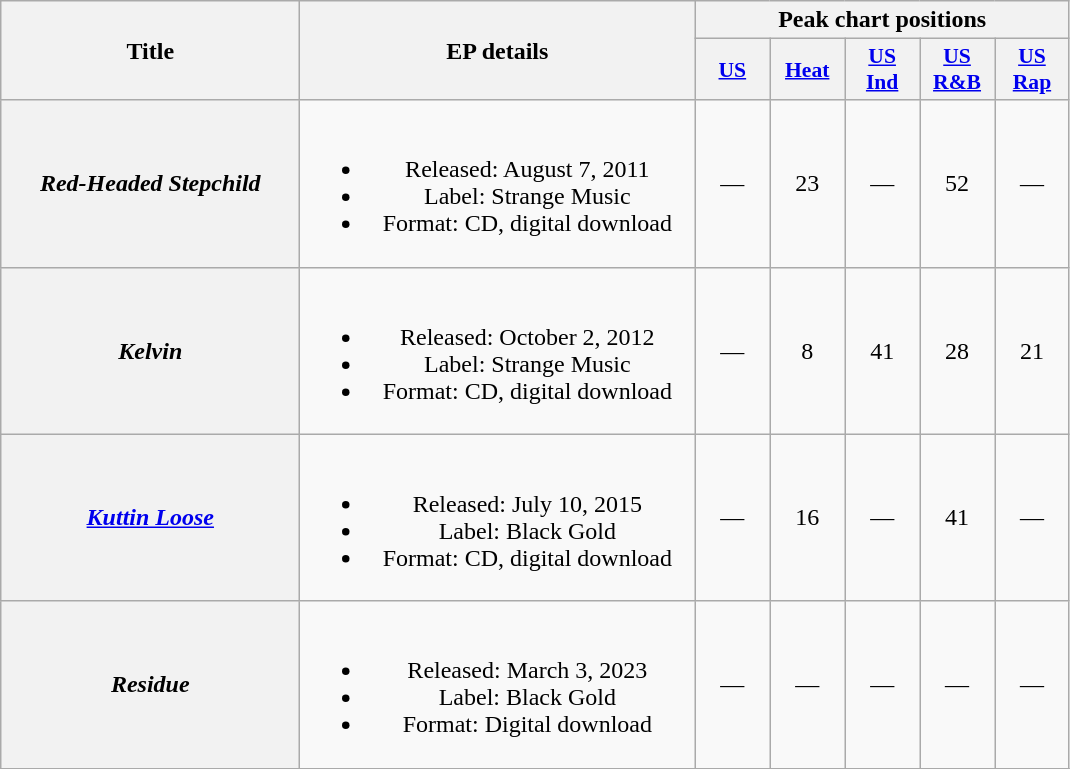<table class="wikitable plainrowheaders" style="text-align:center;">
<tr>
<th scope="col" rowspan="2" style="width:12em;">Title</th>
<th scope="col" rowspan="2" style="width:16em;">EP details</th>
<th scope="col" colspan="5">Peak chart positions</th>
</tr>
<tr>
<th scope="col" style="width:3em;font-size:90%;"><a href='#'>US</a><br></th>
<th scope="col" style="width:3em;font-size:90%;"><a href='#'>Heat</a><br></th>
<th scope="col" style="width:3em;font-size:90%;"><a href='#'>US<br>Ind</a><br></th>
<th scope="col" style="width:3em;font-size:90%;"><a href='#'>US R&B</a><br></th>
<th scope="col" style="width:3em;font-size:90%;"><a href='#'>US<br>Rap</a><br></th>
</tr>
<tr>
<th scope="row"><em>Red-Headed Stepchild</em></th>
<td><br><ul><li>Released: August 7, 2011</li><li>Label: Strange Music</li><li>Format: CD, digital download</li></ul></td>
<td>—</td>
<td>23</td>
<td>—</td>
<td>52</td>
<td>—</td>
</tr>
<tr>
<th scope="row"><em>Kelvin</em></th>
<td><br><ul><li>Released: October 2, 2012</li><li>Label: Strange Music</li><li>Format: CD, digital download</li></ul></td>
<td>—</td>
<td>8</td>
<td>41</td>
<td>28</td>
<td>21</td>
</tr>
<tr>
<th scope="row"><em><a href='#'>Kuttin Loose</a></em></th>
<td><br><ul><li>Released: July 10, 2015</li><li>Label: Black Gold</li><li>Format: CD, digital download</li></ul></td>
<td>—</td>
<td>16</td>
<td>—</td>
<td>41</td>
<td>—</td>
</tr>
<tr>
<th scope="row"><em>Residue</em></th>
<td><br><ul><li>Released: March 3, 2023</li><li>Label: Black Gold</li><li>Format: Digital download</li></ul></td>
<td>—</td>
<td>—</td>
<td>—</td>
<td>—</td>
<td>—</td>
</tr>
<tr>
</tr>
</table>
